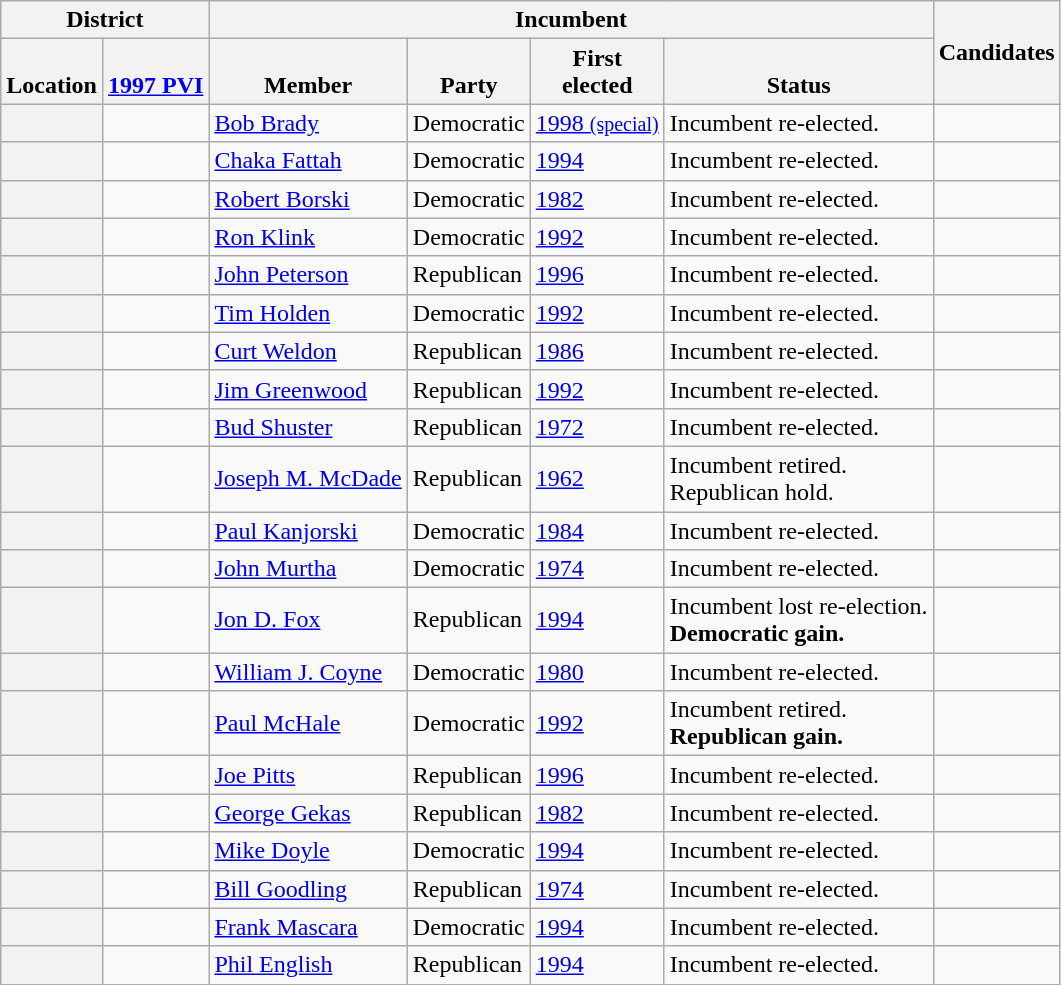<table class="wikitable sortable">
<tr>
<th colspan=2>District</th>
<th colspan=4>Incumbent</th>
<th rowspan=2 class="unsortable">Candidates</th>
</tr>
<tr valign=bottom>
<th>Location</th>
<th><a href='#'>1997 PVI</a></th>
<th>Member</th>
<th>Party</th>
<th>First<br>elected</th>
<th>Status</th>
</tr>
<tr>
<th></th>
<td></td>
<td><a href='#'>Bob Brady</a></td>
<td>Democratic</td>
<td><a href='#'>1998 <small>(special)</small></a></td>
<td>Incumbent re-elected.</td>
<td nowrap></td>
</tr>
<tr>
<th></th>
<td></td>
<td><a href='#'>Chaka Fattah</a></td>
<td>Democratic</td>
<td><a href='#'>1994</a></td>
<td>Incumbent re-elected.</td>
<td nowrap></td>
</tr>
<tr>
<th></th>
<td></td>
<td><a href='#'>Robert Borski</a></td>
<td>Democratic</td>
<td><a href='#'>1982</a></td>
<td>Incumbent re-elected.</td>
<td nowrap></td>
</tr>
<tr>
<th></th>
<td></td>
<td><a href='#'>Ron Klink</a></td>
<td>Democratic</td>
<td><a href='#'>1992</a></td>
<td>Incumbent re-elected.</td>
<td nowrap></td>
</tr>
<tr>
<th></th>
<td></td>
<td><a href='#'>John Peterson</a></td>
<td>Republican</td>
<td><a href='#'>1996</a></td>
<td>Incumbent re-elected.</td>
<td nowrap></td>
</tr>
<tr>
<th></th>
<td></td>
<td><a href='#'>Tim Holden</a></td>
<td>Democratic</td>
<td><a href='#'>1992</a></td>
<td>Incumbent re-elected.</td>
<td nowrap></td>
</tr>
<tr>
<th></th>
<td></td>
<td><a href='#'>Curt Weldon</a></td>
<td>Republican</td>
<td><a href='#'>1986</a></td>
<td>Incumbent re-elected.</td>
<td nowrap></td>
</tr>
<tr>
<th></th>
<td></td>
<td><a href='#'>Jim Greenwood</a></td>
<td>Republican</td>
<td><a href='#'>1992</a></td>
<td>Incumbent re-elected.</td>
<td nowrap></td>
</tr>
<tr>
<th></th>
<td></td>
<td><a href='#'>Bud Shuster</a></td>
<td>Republican</td>
<td><a href='#'>1972</a></td>
<td>Incumbent re-elected.</td>
<td nowrap></td>
</tr>
<tr>
<th></th>
<td></td>
<td><a href='#'>Joseph M. McDade</a></td>
<td>Republican</td>
<td><a href='#'>1962</a></td>
<td>Incumbent retired.<br>Republican hold.</td>
<td nowrap></td>
</tr>
<tr>
<th></th>
<td></td>
<td><a href='#'>Paul Kanjorski</a></td>
<td>Democratic</td>
<td><a href='#'>1984</a></td>
<td>Incumbent re-elected.</td>
<td nowrap></td>
</tr>
<tr>
<th></th>
<td></td>
<td><a href='#'>John Murtha</a></td>
<td>Democratic</td>
<td><a href='#'>1974</a></td>
<td>Incumbent re-elected.</td>
<td nowrap></td>
</tr>
<tr>
<th></th>
<td></td>
<td><a href='#'>Jon D. Fox</a></td>
<td>Republican</td>
<td><a href='#'>1994</a></td>
<td>Incumbent lost re-election.<br><strong>Democratic gain.</strong></td>
<td nowrap></td>
</tr>
<tr>
<th></th>
<td></td>
<td><a href='#'>William J. Coyne</a></td>
<td>Democratic</td>
<td><a href='#'>1980</a></td>
<td>Incumbent re-elected.</td>
<td nowrap></td>
</tr>
<tr>
<th></th>
<td></td>
<td><a href='#'>Paul McHale</a></td>
<td>Democratic</td>
<td><a href='#'>1992</a></td>
<td>Incumbent retired.<br><strong>Republican gain.</strong></td>
<td nowrap></td>
</tr>
<tr>
<th></th>
<td></td>
<td><a href='#'>Joe Pitts</a></td>
<td>Republican</td>
<td><a href='#'>1996</a></td>
<td>Incumbent re-elected.</td>
<td nowrap></td>
</tr>
<tr>
<th></th>
<td></td>
<td><a href='#'>George Gekas</a></td>
<td>Republican</td>
<td><a href='#'>1982</a></td>
<td>Incumbent re-elected.</td>
<td nowrap></td>
</tr>
<tr>
<th></th>
<td></td>
<td><a href='#'>Mike Doyle</a></td>
<td>Democratic</td>
<td><a href='#'>1994</a></td>
<td>Incumbent re-elected.</td>
<td nowrap></td>
</tr>
<tr>
<th></th>
<td></td>
<td><a href='#'>Bill Goodling</a></td>
<td>Republican</td>
<td><a href='#'>1974</a></td>
<td>Incumbent re-elected.</td>
<td nowrap></td>
</tr>
<tr>
<th></th>
<td></td>
<td><a href='#'>Frank Mascara</a></td>
<td>Democratic</td>
<td><a href='#'>1994</a></td>
<td>Incumbent re-elected.</td>
<td nowrap></td>
</tr>
<tr>
<th></th>
<td></td>
<td><a href='#'>Phil English</a></td>
<td>Republican</td>
<td><a href='#'>1994</a></td>
<td>Incumbent re-elected.</td>
<td nowrap></td>
</tr>
</table>
